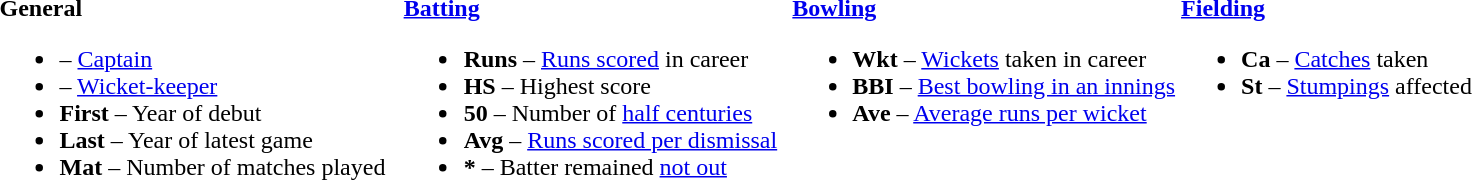<table>
<tr>
<td valign="top" style="width:26%"><br><strong>General</strong><ul><li> – <a href='#'>Captain</a></li><li> – <a href='#'>Wicket-keeper</a></li><li><strong>First</strong> – Year of debut</li><li><strong>Last</strong> – Year of latest game</li><li><strong>Mat</strong> – Number of matches played</li></ul></td>
<td valign="top" style="width:25%"><br><strong><a href='#'>Batting</a></strong><ul><li><strong>Runs</strong> – <a href='#'>Runs scored</a> in career</li><li><strong>HS</strong> – Highest score</li><li><strong>50</strong> – Number of <a href='#'>half centuries</a></li><li><strong>Avg</strong> – <a href='#'>Runs scored per dismissal</a></li><li><strong>*</strong> – Batter remained <a href='#'>not out</a></li></ul></td>
<td valign="top" style="width:25%"><br><strong><a href='#'>Bowling</a></strong><ul><li><strong>Wkt</strong> – <a href='#'>Wickets</a> taken in career</li><li><strong>BBI</strong> – <a href='#'>Best bowling in an innings</a></li><li><strong>Ave</strong> – <a href='#'>Average runs per wicket</a></li></ul></td>
<td valign="top" style="width:24%"><br><strong><a href='#'>Fielding</a></strong><ul><li><strong>Ca</strong> – <a href='#'>Catches</a> taken</li><li><strong>St</strong> – <a href='#'>Stumpings</a> affected</li></ul></td>
</tr>
</table>
